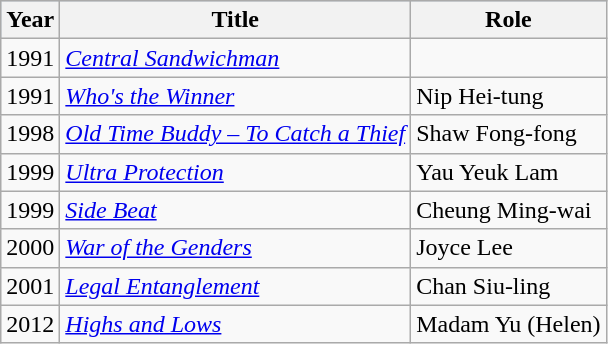<table class="wikitable">
<tr style="background:#b0c4de; text-align:center;">
<th>Year</th>
<th>Title</th>
<th>Role</th>
</tr>
<tr>
<td>1991</td>
<td><em><a href='#'>Central Sandwichman</a></em></td>
<td></td>
</tr>
<tr>
<td>1991</td>
<td><em><a href='#'>Who's the Winner</a></em></td>
<td>Nip Hei-tung</td>
</tr>
<tr>
<td>1998</td>
<td><em><a href='#'>Old Time Buddy – To Catch a Thief</a></em></td>
<td>Shaw Fong-fong</td>
</tr>
<tr>
<td>1999</td>
<td><em><a href='#'>Ultra Protection </a></em></td>
<td>Yau Yeuk Lam</td>
</tr>
<tr>
<td>1999</td>
<td><em><a href='#'>Side Beat</a></em></td>
<td>Cheung Ming-wai</td>
</tr>
<tr>
<td>2000</td>
<td><em><a href='#'>War of the Genders</a></em></td>
<td>Joyce Lee</td>
</tr>
<tr>
<td>2001</td>
<td><em><a href='#'>Legal Entanglement</a></em></td>
<td>Chan Siu-ling</td>
</tr>
<tr>
<td>2012</td>
<td><em><a href='#'>Highs and Lows</a></em></td>
<td>Madam Yu (Helen)</td>
</tr>
</table>
